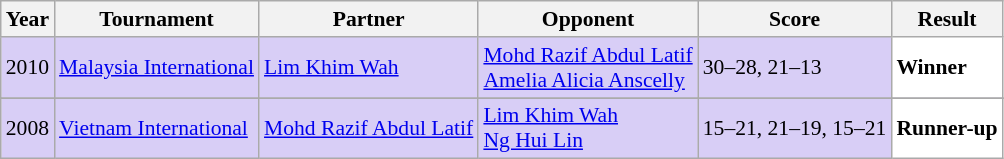<table class="sortable wikitable" style="font-size: 90%;">
<tr>
<th>Year</th>
<th>Tournament</th>
<th>Partner</th>
<th>Opponent</th>
<th>Score</th>
<th>Result</th>
</tr>
<tr style="background:#D8CEF6">
<td align="center">2010</td>
<td align="left"><a href='#'>Malaysia International</a></td>
<td align="left"> <a href='#'>Lim Khim Wah</a></td>
<td align="left"> <a href='#'>Mohd Razif Abdul Latif</a> <br>  <a href='#'>Amelia Alicia Anscelly</a></td>
<td align="left">30–28, 21–13</td>
<td style="text-align:left; background:white"> <strong>Winner</strong></td>
</tr>
<tr>
</tr>
<tr style="background:#D8CEF6">
<td align="center">2008</td>
<td align="left"><a href='#'>Vietnam International</a></td>
<td align="left"> <a href='#'>Mohd Razif Abdul Latif</a></td>
<td align="left"> <a href='#'>Lim Khim Wah</a> <br>  <a href='#'>Ng Hui Lin</a></td>
<td align="left">15–21, 21–19, 15–21</td>
<td style="text-align:left; background:white"> <strong>Runner-up</strong></td>
</tr>
</table>
